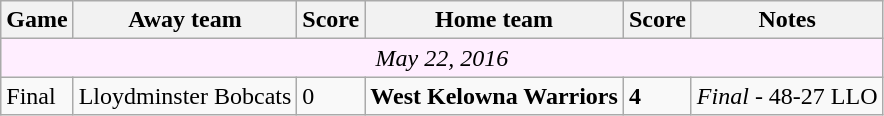<table class="wikitable">
<tr>
<th>Game</th>
<th>Away team</th>
<th>Score</th>
<th>Home team</th>
<th>Score</th>
<th>Notes</th>
</tr>
<tr style="text-align:center; background:#fef;">
<td colspan="11"><em>May 22, 2016</em></td>
</tr>
<tr>
<td>Final</td>
<td>Lloydminster Bobcats</td>
<td>0</td>
<td><strong>West Kelowna Warriors</strong></td>
<td><strong>4</strong></td>
<td><em>Final</em> - 48-27 LLO</td>
</tr>
</table>
